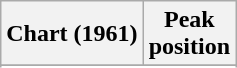<table class="wikitable plainrowheaders" style="text-align:center">
<tr>
<th>Chart (1961)</th>
<th>Peak<br>position</th>
</tr>
<tr>
</tr>
<tr>
</tr>
</table>
